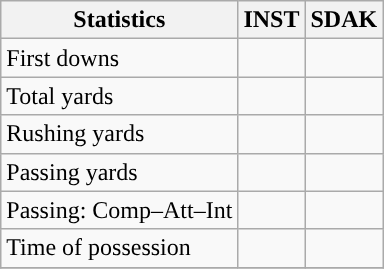<table class="wikitable" style="float: left;">
<tr>
<th>Statistics</th>
<th>INST</th>
<th>SDAK</th>
</tr>
<tr>
<td>First downs</td>
<td></td>
<td></td>
</tr>
<tr>
<td>Total yards</td>
<td></td>
<td></td>
</tr>
<tr>
<td>Rushing yards</td>
<td></td>
<td></td>
</tr>
<tr>
<td>Passing yards</td>
<td></td>
<td></td>
</tr>
<tr>
<td>Passing: Comp–Att–Int</td>
<td></td>
<td></td>
</tr>
<tr>
<td>Time of possession</td>
<td></td>
<td></td>
</tr>
<tr>
</tr>
</table>
